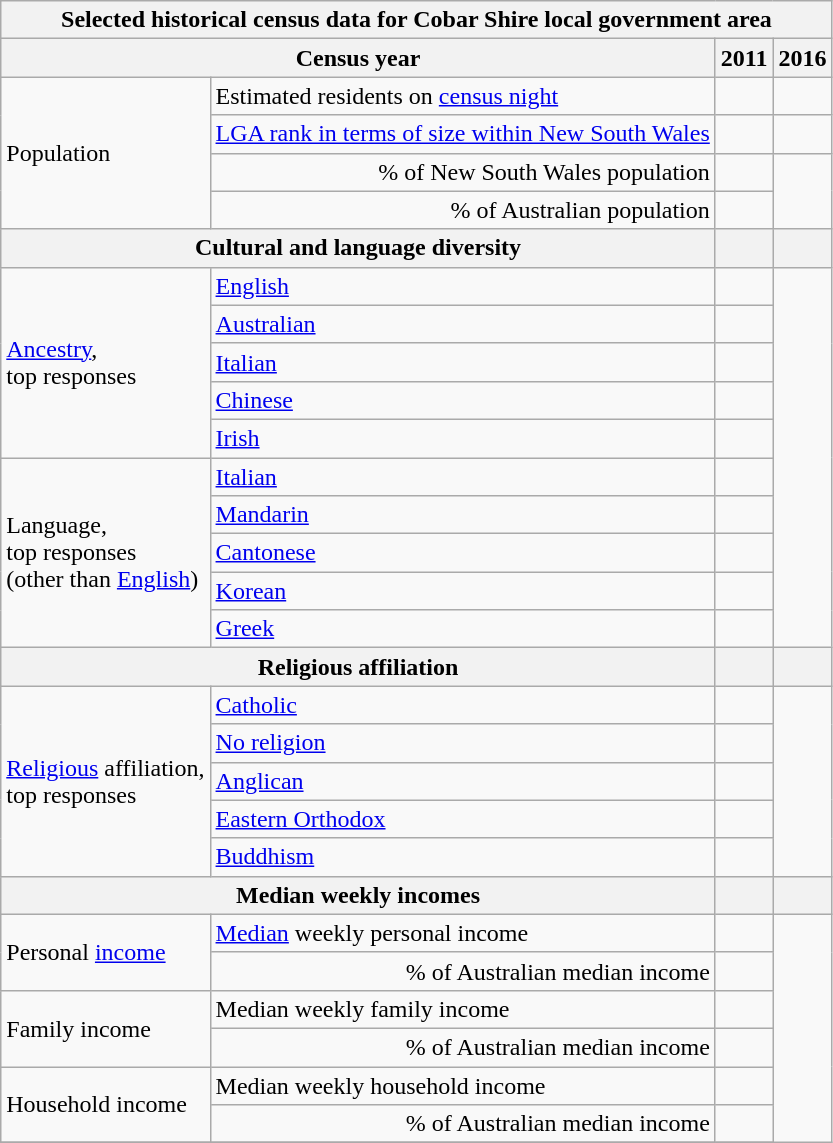<table class="wikitable">
<tr>
<th colspan=7>Selected historical census data for Cobar Shire local government area</th>
</tr>
<tr>
<th colspan=3>Census year</th>
<th>2011</th>
<th>2016</th>
</tr>
<tr>
<td rowspan=4 colspan="2">Population</td>
<td>Estimated residents on <a href='#'>census night</a></td>
<td align="right"></td>
<td align="right"> </td>
</tr>
<tr>
<td align="right"><a href='#'>LGA rank in terms of size within New South Wales</a></td>
<td align="right"></td>
<td align="right"> </td>
</tr>
<tr>
<td align="right">% of New South Wales population</td>
<td align="right"></td>
</tr>
<tr>
<td align="right">% of Australian population</td>
<td align="right"></td>
</tr>
<tr>
<th colspan=3>Cultural and language diversity</th>
<th></th>
<th></th>
</tr>
<tr>
<td rowspan=5 colspan=2><a href='#'>Ancestry</a>,<br>top responses</td>
<td><a href='#'>English</a></td>
<td align="right"></td>
</tr>
<tr>
<td><a href='#'>Australian</a></td>
<td align="right"></td>
</tr>
<tr>
<td><a href='#'>Italian</a></td>
<td align="right"></td>
</tr>
<tr>
<td><a href='#'>Chinese</a></td>
<td align="right"></td>
</tr>
<tr>
<td><a href='#'>Irish</a></td>
<td align="right"></td>
</tr>
<tr>
<td rowspan=5 colspan=2>Language,<br>top responses<br>(other than <a href='#'>English</a>)</td>
<td><a href='#'>Italian</a></td>
<td align="right"></td>
</tr>
<tr>
<td><a href='#'>Mandarin</a></td>
<td align="right"></td>
</tr>
<tr>
<td><a href='#'>Cantonese</a></td>
<td align="right"></td>
</tr>
<tr>
<td><a href='#'>Korean</a></td>
<td align="right"></td>
</tr>
<tr>
<td><a href='#'>Greek</a></td>
<td align="right"></td>
</tr>
<tr>
<th colspan=3>Religious affiliation</th>
<th></th>
<th></th>
</tr>
<tr>
<td rowspan=5 colspan=2><a href='#'>Religious</a> affiliation,<br>top responses</td>
<td><a href='#'>Catholic</a></td>
<td align="right"></td>
</tr>
<tr>
<td><a href='#'>No religion</a></td>
<td align="right"></td>
</tr>
<tr>
<td><a href='#'>Anglican</a></td>
<td align="right"></td>
</tr>
<tr>
<td><a href='#'>Eastern Orthodox</a></td>
<td align="right"></td>
</tr>
<tr>
<td><a href='#'>Buddhism</a></td>
<td align="right"></td>
</tr>
<tr>
<th colspan=3>Median weekly incomes</th>
<th></th>
<th></th>
</tr>
<tr>
<td rowspan=2 colspan=2>Personal <a href='#'>income</a></td>
<td><a href='#'>Median</a> weekly personal income</td>
<td align="right"></td>
</tr>
<tr>
<td align="right">% of Australian median income</td>
<td align="right"></td>
</tr>
<tr>
<td rowspan=2 colspan=2>Family income</td>
<td>Median weekly family income</td>
<td align="right"></td>
</tr>
<tr>
<td align="right">% of Australian median income</td>
<td align="right"></td>
</tr>
<tr>
<td rowspan=2 colspan=2>Household income</td>
<td>Median weekly household income</td>
<td align="right"></td>
</tr>
<tr>
<td align="right">% of Australian median income</td>
<td align="right"></td>
</tr>
<tr>
</tr>
</table>
